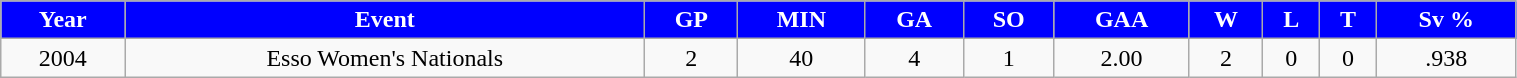<table class="wikitable" width="80%">
<tr align="center"  style=" background:blue;color:#FFFFFF;">
<td><strong>Year</strong></td>
<td><strong>Event</strong></td>
<td><strong>GP</strong></td>
<td><strong>MIN</strong></td>
<td><strong>GA</strong></td>
<td><strong>SO</strong></td>
<td><strong>GAA</strong></td>
<td><strong>W</strong></td>
<td><strong>L</strong></td>
<td><strong>T</strong></td>
<td><strong>Sv %</strong></td>
</tr>
<tr align="center" bgcolor="">
<td>2004</td>
<td>Esso Women's Nationals</td>
<td>2</td>
<td>40</td>
<td>4</td>
<td>1</td>
<td>2.00</td>
<td>2</td>
<td>0</td>
<td>0</td>
<td>.938</td>
</tr>
</table>
